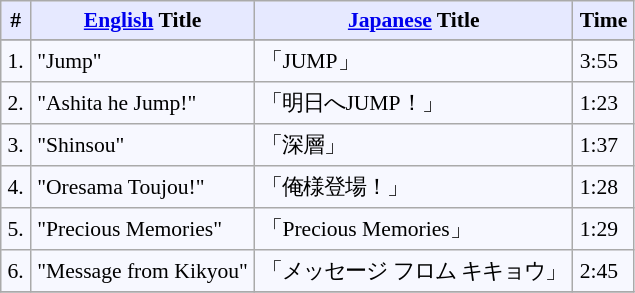<table border="" cellpadding="4" cellspacing="0" style="border: 1px #aaaaaa solid; border-collapse: collapse; padding: 0.2em; margin: 1em 1em 1em 0; background: #f7f8ff; font-size:0.9em">
<tr valign="middle" bgcolor="#e6e9ff">
<th rowspan="1">#</th>
<th rowspan="1"><a href='#'>English</a> Title</th>
<th colspan="1"><a href='#'>Japanese</a> Title</th>
<th rowspan="1">Time</th>
</tr>
<tr bgcolor="#e6e9ff">
</tr>
<tr>
<td>1.</td>
<td>"Jump"</td>
<td>「JUMP」</td>
<td>3:55</td>
</tr>
<tr>
<td>2.</td>
<td>"Ashita he Jump!"</td>
<td>「明日へJUMP！」</td>
<td>1:23</td>
</tr>
<tr>
<td>3.</td>
<td>"Shinsou"</td>
<td>「深層」</td>
<td>1:37</td>
</tr>
<tr>
<td>4.</td>
<td>"Oresama Toujou!"</td>
<td>「俺様登場！」</td>
<td>1:28</td>
</tr>
<tr>
<td>5.</td>
<td>"Precious Memories"</td>
<td>「Precious Memories」</td>
<td>1:29</td>
</tr>
<tr>
<td>6.</td>
<td>"Message from Kikyou"</td>
<td>「メッセージ フロム キキョウ」</td>
<td>2:45</td>
</tr>
<tr>
</tr>
</table>
